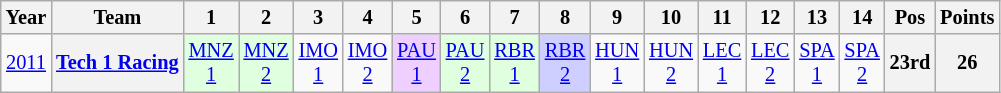<table class="wikitable" style="text-align:center; font-size:85%">
<tr>
<th>Year</th>
<th>Team</th>
<th>1</th>
<th>2</th>
<th>3</th>
<th>4</th>
<th>5</th>
<th>6</th>
<th>7</th>
<th>8</th>
<th>9</th>
<th>10</th>
<th>11</th>
<th>12</th>
<th>13</th>
<th>14</th>
<th>Pos</th>
<th>Points</th>
</tr>
<tr>
<td><a href='#'>2011</a></td>
<th nowrap><a href='#'>Tech 1 Racing</a></th>
<td style="background:#DFFFDF;"><a href='#'>MNZ<br>1</a><br></td>
<td style="background:#DFFFDF;"><a href='#'>MNZ<br>2</a><br></td>
<td><a href='#'>IMO<br>1</a></td>
<td><a href='#'>IMO<br>2</a></td>
<td style="background:#EFCFFF;"><a href='#'>PAU<br>1</a><br></td>
<td style="background:#DFFFDF;"><a href='#'>PAU<br>2</a><br></td>
<td style="background:#DFFFDF;"><a href='#'>RBR<br>1</a><br></td>
<td style="background:#CFCFFF;"><a href='#'>RBR<br>2</a><br></td>
<td><a href='#'>HUN<br>1</a></td>
<td><a href='#'>HUN<br>2</a></td>
<td><a href='#'>LEC<br>1</a></td>
<td><a href='#'>LEC<br>2</a></td>
<td><a href='#'>SPA<br>1</a></td>
<td><a href='#'>SPA<br>2</a></td>
<th>23rd</th>
<th>26</th>
</tr>
</table>
